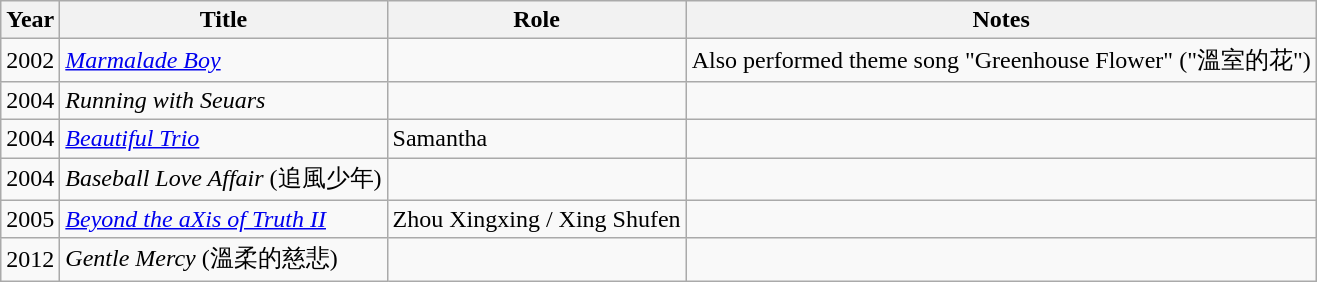<table class="wikitable sortable">
<tr>
<th>Year</th>
<th>Title</th>
<th>Role</th>
<th class="unsortable">Notes</th>
</tr>
<tr>
<td>2002</td>
<td><em><a href='#'>Marmalade Boy</a></em></td>
<td></td>
<td>Also performed theme song "Greenhouse Flower" ("溫室的花")</td>
</tr>
<tr>
<td>2004</td>
<td><em>Running with Seuars</em></td>
<td></td>
<td></td>
</tr>
<tr>
<td>2004</td>
<td><em><a href='#'>Beautiful Trio</a></em></td>
<td>Samantha</td>
<td></td>
</tr>
<tr>
<td>2004</td>
<td><em>Baseball Love Affair</em> (追風少年)</td>
<td></td>
<td></td>
</tr>
<tr>
<td>2005</td>
<td><em><a href='#'>Beyond the aXis of Truth II</a></em></td>
<td>Zhou Xingxing / Xing Shufen</td>
<td></td>
</tr>
<tr>
<td>2012</td>
<td><em>Gentle Mercy</em> (溫柔的慈悲)</td>
<td></td>
<td></td>
</tr>
</table>
